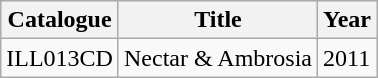<table class="wikitable">
<tr>
<th>Catalogue</th>
<th>Title</th>
<th>Year</th>
</tr>
<tr>
<td>ILL013CD</td>
<td>Nectar & Ambrosia</td>
<td>2011</td>
</tr>
</table>
